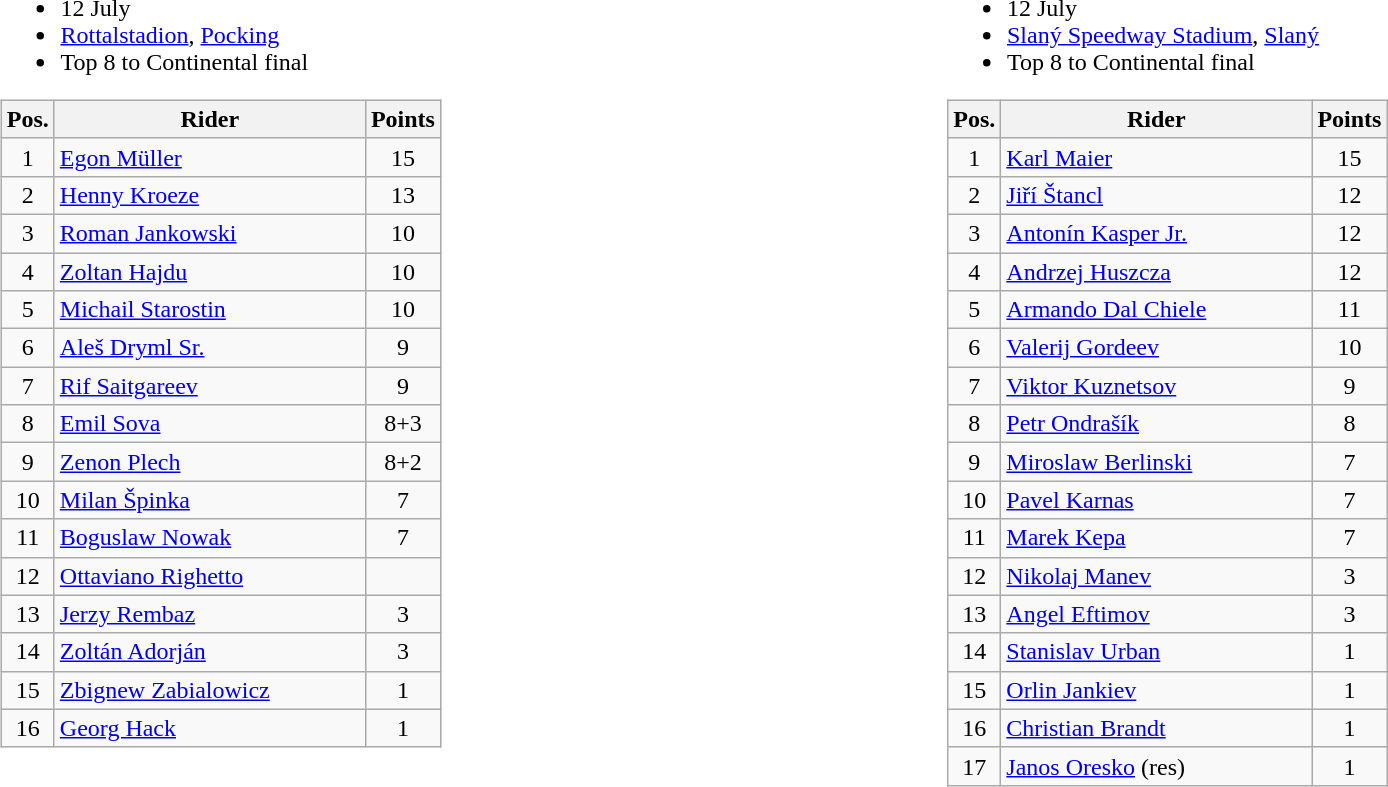<table width=100%>
<tr>
<td width=50% valign=top><br><ul><li>12 July</li><li> <a href='#'>Rottalstadion</a>, <a href='#'>Pocking</a></li><li>Top 8 to Continental final</li></ul><table class="wikitable" style="text-align:center;">
<tr>
<th width=25px>Pos.</th>
<th width=200px>Rider</th>
<th width=40px>Points</th>
</tr>
<tr>
<td>1</td>
<td align=left> <a href='#'>Egon Müller</a></td>
<td>15</td>
</tr>
<tr>
<td>2</td>
<td align=left> <a href='#'>Henny Kroeze</a></td>
<td>13</td>
</tr>
<tr>
<td>3</td>
<td align=left> <a href='#'>Roman Jankowski</a></td>
<td>10</td>
</tr>
<tr>
<td>4</td>
<td align=left> <a href='#'>Zoltan Hajdu</a></td>
<td>10</td>
</tr>
<tr>
<td>5</td>
<td align=left> <a href='#'>Michail Starostin</a></td>
<td>10</td>
</tr>
<tr>
<td>6</td>
<td align=left> <a href='#'>Aleš Dryml Sr.</a></td>
<td>9</td>
</tr>
<tr>
<td>7</td>
<td align=left> <a href='#'>Rif Saitgareev</a></td>
<td>9</td>
</tr>
<tr>
<td>8</td>
<td align=left> <a href='#'>Emil Sova</a></td>
<td>8+3</td>
</tr>
<tr>
<td>9</td>
<td align=left> <a href='#'>Zenon Plech</a></td>
<td>8+2</td>
</tr>
<tr>
<td>10</td>
<td align=left> <a href='#'>Milan Špinka</a></td>
<td>7</td>
</tr>
<tr>
<td>11</td>
<td align=left> <a href='#'>Boguslaw Nowak</a></td>
<td>7</td>
</tr>
<tr>
<td>12</td>
<td align=left> <a href='#'>Ottaviano Righetto</a></td>
<td></td>
</tr>
<tr>
<td>13</td>
<td align=left> <a href='#'>Jerzy Rembaz</a></td>
<td>3</td>
</tr>
<tr>
<td>14</td>
<td align=left> <a href='#'>Zoltán Adorján</a></td>
<td>3</td>
</tr>
<tr>
<td>15</td>
<td align=left> <a href='#'>Zbignew Zabialowicz</a></td>
<td>1</td>
</tr>
<tr>
<td>16</td>
<td align=left> <a href='#'>Georg Hack</a></td>
<td>1</td>
</tr>
</table>
</td>
<td width=50% valign=top><br><ul><li>12 July</li><li> <a href='#'>Slaný Speedway Stadium</a>, <a href='#'>Slaný</a></li><li>Top 8 to Continental final</li></ul><table class="wikitable" style="text-align:center;">
<tr>
<th width=25px>Pos.</th>
<th width=200px>Rider</th>
<th width=40px>Points</th>
</tr>
<tr>
<td>1</td>
<td align=left> <a href='#'>Karl Maier</a></td>
<td>15</td>
</tr>
<tr>
<td>2</td>
<td align=left> <a href='#'>Jiří Štancl</a></td>
<td>12</td>
</tr>
<tr>
<td>3</td>
<td align=left> <a href='#'>Antonín Kasper Jr.</a></td>
<td>12</td>
</tr>
<tr>
<td>4</td>
<td align=left> <a href='#'>Andrzej Huszcza</a></td>
<td>12</td>
</tr>
<tr>
<td>5</td>
<td align=left> <a href='#'>Armando Dal Chiele</a></td>
<td>11</td>
</tr>
<tr>
<td>6</td>
<td align=left> <a href='#'>Valerij Gordeev</a></td>
<td>10</td>
</tr>
<tr>
<td>7</td>
<td align=left> <a href='#'>Viktor Kuznetsov</a></td>
<td>9</td>
</tr>
<tr>
<td>8</td>
<td align=left> <a href='#'>Petr Ondrašík</a></td>
<td>8</td>
</tr>
<tr>
<td>9</td>
<td align=left> <a href='#'>Miroslaw Berlinski</a></td>
<td>7</td>
</tr>
<tr>
<td>10</td>
<td align=left> <a href='#'>Pavel Karnas</a></td>
<td>7</td>
</tr>
<tr>
<td>11</td>
<td align=left> <a href='#'>Marek Kepa</a></td>
<td>7</td>
</tr>
<tr>
<td>12</td>
<td align=left> <a href='#'>Nikolaj Manev</a></td>
<td>3</td>
</tr>
<tr>
<td>13</td>
<td align=left> <a href='#'>Angel Eftimov</a></td>
<td>3</td>
</tr>
<tr>
<td>14</td>
<td align=left> <a href='#'>Stanislav Urban</a></td>
<td>1</td>
</tr>
<tr>
<td>15</td>
<td align=left> <a href='#'>Orlin Jankiev</a></td>
<td>1</td>
</tr>
<tr>
<td>16</td>
<td align=left> <a href='#'>Christian Brandt</a></td>
<td>1</td>
</tr>
<tr>
<td>17</td>
<td align=left> <a href='#'>Janos Oresko</a> (res)</td>
<td>1</td>
</tr>
</table>
</td>
</tr>
</table>
